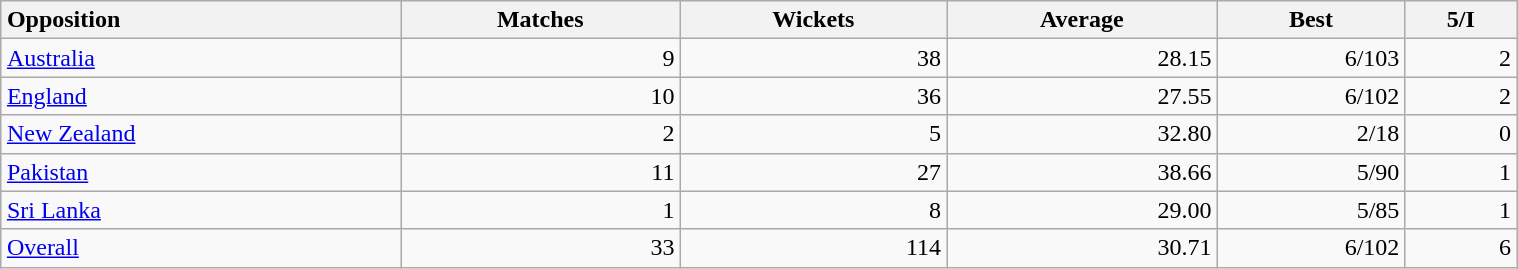<table class="wikitable" style="margin: 1em auto 1em auto" width="80%">
<tr>
<th style="text-align:left;">Opposition</th>
<th>Matches</th>
<th>Wickets</th>
<th>Average</th>
<th>Best</th>
<th>5/I</th>
</tr>
<tr style="text-align:right;">
<td style="text-align:left;"><a href='#'>Australia</a></td>
<td>9</td>
<td>38</td>
<td>28.15</td>
<td>6/103</td>
<td>2</td>
</tr>
<tr style="text-align:right;">
<td style="text-align:left;"><a href='#'>England</a></td>
<td>10</td>
<td>36</td>
<td>27.55</td>
<td>6/102</td>
<td>2</td>
</tr>
<tr style="text-align:right;">
<td style="text-align:left;"><a href='#'>New Zealand</a></td>
<td>2</td>
<td>5</td>
<td>32.80</td>
<td>2/18</td>
<td>0</td>
</tr>
<tr style="text-align:right;">
<td style="text-align:left;"><a href='#'>Pakistan</a></td>
<td>11</td>
<td>27</td>
<td>38.66</td>
<td>5/90</td>
<td>1</td>
</tr>
<tr style="text-align:right;">
<td style="text-align:left;"><a href='#'>Sri Lanka</a></td>
<td>1</td>
<td>8</td>
<td>29.00</td>
<td>5/85</td>
<td>1</td>
</tr>
<tr style="text-align:right;">
<td style="text-align:left;"><a href='#'>Overall</a></td>
<td>33</td>
<td>114</td>
<td>30.71</td>
<td>6/102</td>
<td>6</td>
</tr>
</table>
